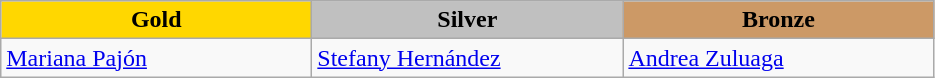<table class="wikitable" style="text-align:left">
<tr align="center">
<td width=200 bgcolor=gold><strong>Gold</strong></td>
<td width=200 bgcolor=silver><strong>Silver</strong></td>
<td width=200 bgcolor=CC9966><strong>Bronze</strong></td>
</tr>
<tr>
<td><a href='#'>Mariana Pajón</a><br><em></em></td>
<td><a href='#'>Stefany Hernández</a><br><em></em></td>
<td><a href='#'>Andrea Zuluaga</a><br><em></em></td>
</tr>
</table>
